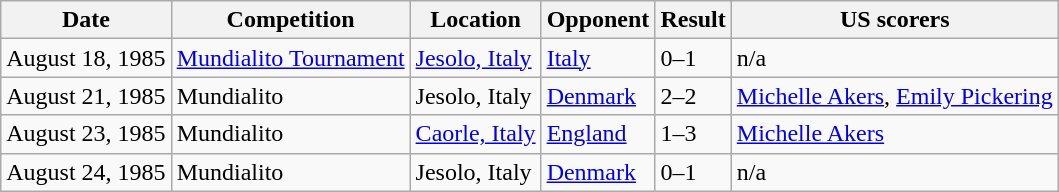<table class="wikitable">
<tr>
<th>Date</th>
<th>Competition</th>
<th>Location</th>
<th>Opponent</th>
<th>Result</th>
<th>US scorers</th>
</tr>
<tr>
<td>August 18, 1985</td>
<td><a href='#'>Mundialito Tournament</a></td>
<td><a href='#'>Jesolo, Italy</a></td>
<td><a href='#'>Italy</a></td>
<td>0–1</td>
<td>n/a</td>
</tr>
<tr>
<td>August 21, 1985</td>
<td>Mundialito</td>
<td>Jesolo, Italy</td>
<td><a href='#'>Denmark</a></td>
<td>2–2</td>
<td><a href='#'>Michelle Akers</a>, <a href='#'>Emily Pickering</a></td>
</tr>
<tr>
<td>August 23, 1985</td>
<td>Mundialito</td>
<td><a href='#'>Caorle, Italy</a></td>
<td><a href='#'>England</a></td>
<td>1–3</td>
<td><a href='#'>Michelle Akers</a></td>
</tr>
<tr>
<td>August 24, 1985</td>
<td>Mundialito</td>
<td>Jesolo, Italy</td>
<td><a href='#'>Denmark</a></td>
<td>0–1</td>
<td>n/a</td>
</tr>
</table>
